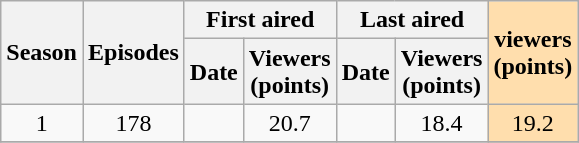<table class="wikitable" style="text-align: center">
<tr>
<th scope="col" rowspan="2">Season</th>
<th scope="col" rowspan="2" colspan="1">Episodes</th>
<th scope="col" colspan="2">First aired</th>
<th scope="col" colspan="2">Last aired</th>
<th style="background:#ffdead;" rowspan="2"> viewers <br> (points)</th>
</tr>
<tr>
<th scope="col">Date</th>
<th scope="col">Viewers<br>(points)</th>
<th scope="col">Date</th>
<th scope="col">Viewers<br>(points)</th>
</tr>
<tr>
<td>1</td>
<td>178</td>
<td></td>
<td>20.7</td>
<td></td>
<td>18.4</td>
<td style="background:#ffdead;">19.2</td>
</tr>
<tr>
</tr>
</table>
